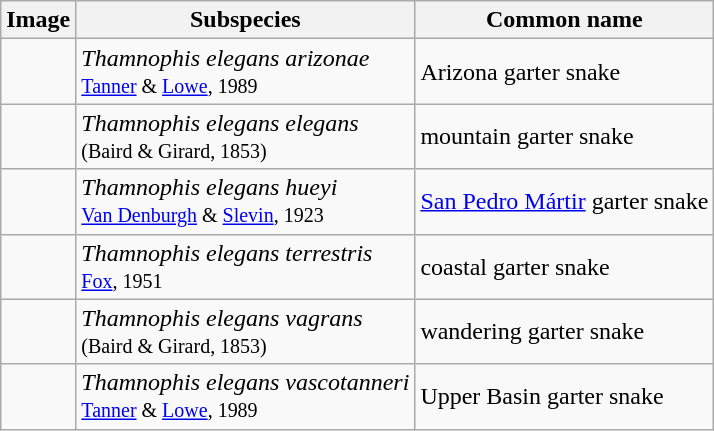<table class="wikitable">
<tr>
<th>Image</th>
<th>Subspecies</th>
<th>Common name</th>
</tr>
<tr>
<td></td>
<td><em>Thamnophis elegans arizonae</em><br><small><a href='#'>Tanner</a> & <a href='#'>Lowe</a>, 1989</small></td>
<td>Arizona garter snake</td>
</tr>
<tr>
<td></td>
<td><em>Thamnophis elegans elegans</em><br><small>(Baird & Girard, 1853)</small></td>
<td>mountain garter snake</td>
</tr>
<tr>
<td></td>
<td><em>Thamnophis elegans hueyi</em><br><small><a href='#'>Van Denburgh</a> & <a href='#'>Slevin</a>, 1923</small></td>
<td><a href='#'>San Pedro Mártir</a> garter snake</td>
</tr>
<tr>
<td></td>
<td><em>Thamnophis elegans terrestris</em><br><small><a href='#'>Fox</a>, 1951</small></td>
<td>coastal garter snake</td>
</tr>
<tr>
<td></td>
<td><em>Thamnophis elegans vagrans</em><br><small>(Baird & Girard, 1853)</small></td>
<td>wandering garter snake</td>
</tr>
<tr>
<td></td>
<td><em>Thamnophis elegans vascotanneri</em><br><small><a href='#'>Tanner</a> & <a href='#'>Lowe</a>, 1989</small></td>
<td>Upper Basin garter snake</td>
</tr>
</table>
